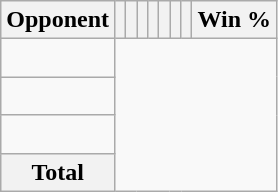<table class="wikitable sortable collapsible collapsed" style="text-align: center;">
<tr>
<th>Opponent</th>
<th></th>
<th></th>
<th></th>
<th></th>
<th></th>
<th></th>
<th></th>
<th>Win %</th>
</tr>
<tr>
<td align="left"><br></td>
</tr>
<tr>
<td align="left"><br></td>
</tr>
<tr>
<td align="left"><br></td>
</tr>
<tr class="sortbottom">
<th>Total<br></th>
</tr>
</table>
